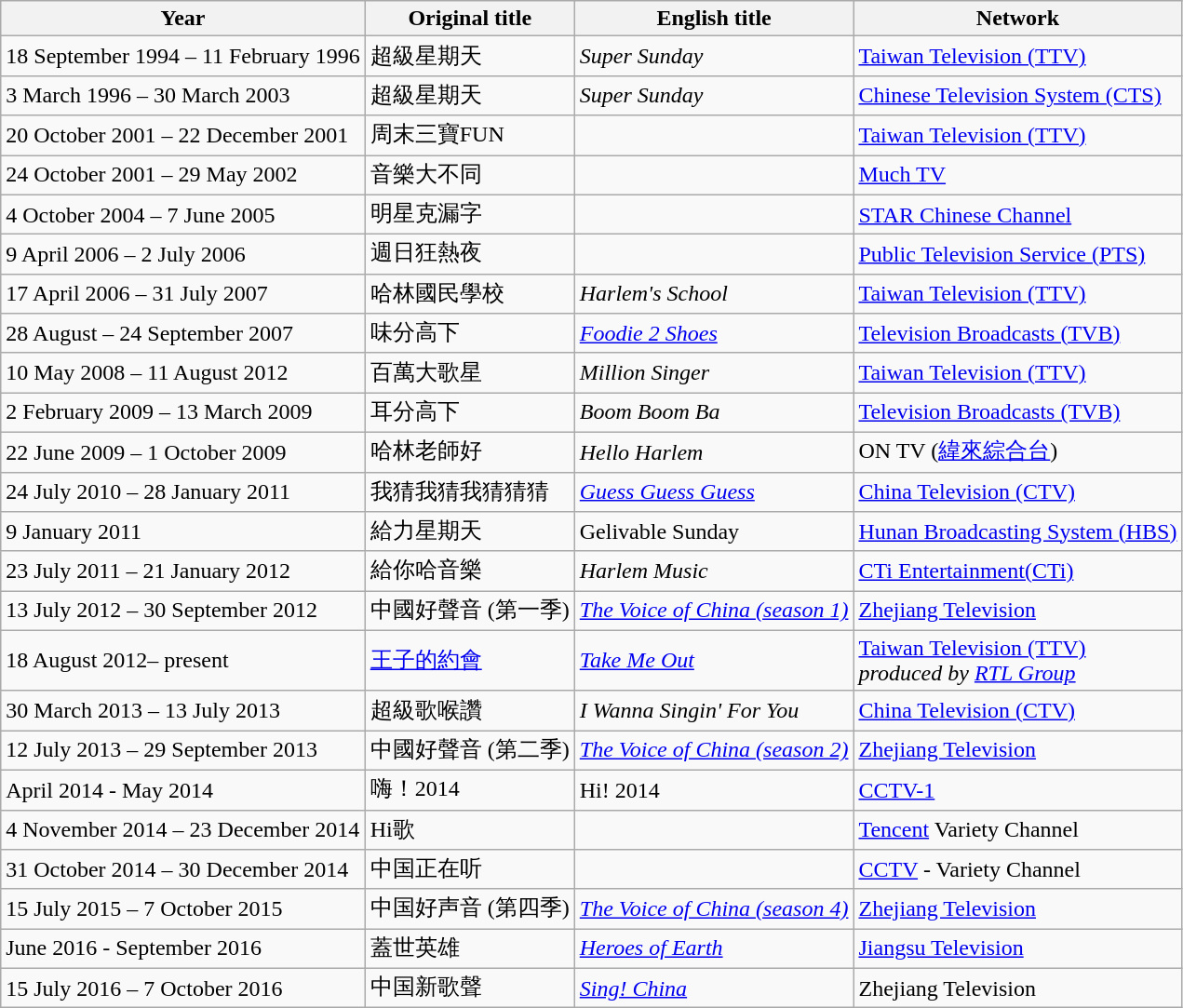<table class="wikitable sortable">
<tr>
<th>Year</th>
<th>Original title</th>
<th>English title</th>
<th>Network</th>
</tr>
<tr>
<td>18 September 1994 – 11 February 1996</td>
<td>超級星期天</td>
<td><em>Super Sunday</em></td>
<td><a href='#'>Taiwan Television (TTV)</a></td>
</tr>
<tr>
<td>3 March 1996 – 30 March 2003</td>
<td>超級星期天</td>
<td><em>Super Sunday</em></td>
<td><a href='#'>Chinese Television System (CTS)</a></td>
</tr>
<tr>
<td>20 October 2001 – 22 December 2001</td>
<td>周末三寶FUN</td>
<td></td>
<td><a href='#'>Taiwan Television (TTV)</a></td>
</tr>
<tr>
<td>24 October 2001 – 29 May 2002</td>
<td>音樂大不同</td>
<td></td>
<td><a href='#'>Much TV</a></td>
</tr>
<tr>
<td>4 October 2004 – 7 June 2005</td>
<td>明星克漏字</td>
<td></td>
<td><a href='#'>STAR Chinese Channel</a></td>
</tr>
<tr>
<td>9 April 2006 – 2 July 2006</td>
<td>週日狂熱夜</td>
<td></td>
<td><a href='#'>Public Television Service (PTS)</a></td>
</tr>
<tr>
<td>17 April 2006 – 31 July 2007</td>
<td>哈林國民學校</td>
<td><em>Harlem's School</em></td>
<td><a href='#'>Taiwan Television (TTV)</a></td>
</tr>
<tr>
<td>28 August – 24 September 2007</td>
<td>味分高下</td>
<td><em><a href='#'>Foodie 2 Shoes</a></em></td>
<td><a href='#'>Television Broadcasts (TVB)</a></td>
</tr>
<tr>
<td>10 May 2008 – 11 August 2012</td>
<td>百萬大歌星</td>
<td><em>Million Singer</em></td>
<td><a href='#'>Taiwan Television (TTV)</a></td>
</tr>
<tr>
<td>2 February 2009 – 13 March 2009</td>
<td>耳分高下</td>
<td><em>Boom Boom Ba</em></td>
<td><a href='#'>Television Broadcasts (TVB)</a></td>
</tr>
<tr>
<td>22 June 2009 – 1 October 2009</td>
<td>哈林老師好</td>
<td><em>Hello Harlem</em></td>
<td>ON TV (<a href='#'>緯來綜合台</a>)</td>
</tr>
<tr>
<td>24 July 2010 – 28 January 2011</td>
<td>我猜我猜我猜猜猜</td>
<td><em><a href='#'>Guess Guess Guess</a></em></td>
<td><a href='#'>China Television (CTV)</a></td>
</tr>
<tr>
<td>9 January 2011</td>
<td>給力星期天</td>
<td>Gelivable Sunday</td>
<td><a href='#'>Hunan Broadcasting System (HBS)</a></td>
</tr>
<tr>
<td>23 July 2011 – 21 January 2012</td>
<td>給你哈音樂</td>
<td><em>Harlem Music</em></td>
<td><a href='#'>CTi Entertainment(CTi)</a></td>
</tr>
<tr>
<td>13 July 2012 – 30 September 2012</td>
<td>中國好聲音 (第一季)</td>
<td><em><a href='#'>The Voice of China (season 1)</a></em></td>
<td><a href='#'>Zhejiang Television</a></td>
</tr>
<tr>
<td>18 August 2012– present</td>
<td><a href='#'>王子的約會</a></td>
<td><em><a href='#'>Take Me Out</a></em></td>
<td><a href='#'>Taiwan Television (TTV)</a><br><em>produced by <a href='#'>RTL Group</a></em></td>
</tr>
<tr>
<td>30 March 2013 – 13 July 2013</td>
<td>超級歌喉讚</td>
<td><em>I Wanna Singin' For You</em></td>
<td><a href='#'>China Television (CTV)</a></td>
</tr>
<tr>
<td>12 July 2013 – 29 September 2013</td>
<td>中國好聲音 (第二季)</td>
<td><em><a href='#'>The Voice of China (season 2)</a></em></td>
<td><a href='#'>Zhejiang Television</a></td>
</tr>
<tr>
<td>April 2014 - May 2014</td>
<td>嗨！2014</td>
<td>Hi! 2014</td>
<td><a href='#'>CCTV-1</a></td>
</tr>
<tr>
<td>4 November 2014 – 23 December 2014</td>
<td>Hi歌</td>
<td></td>
<td><a href='#'>Tencent</a> Variety Channel</td>
</tr>
<tr>
<td>31 October 2014 – 30 December 2014</td>
<td>中国正在听</td>
<td></td>
<td><a href='#'>CCTV</a> - Variety Channel</td>
</tr>
<tr>
<td>15 July 2015 – 7 October 2015</td>
<td>中国好声音 (第四季)</td>
<td><em><a href='#'>The Voice of China (season 4)</a></em></td>
<td><a href='#'>Zhejiang Television</a></td>
</tr>
<tr>
<td>June 2016 - September 2016</td>
<td>蓋世英雄</td>
<td><em><a href='#'>Heroes of Earth</a></em></td>
<td><a href='#'>Jiangsu Television</a></td>
</tr>
<tr>
<td>15 July 2016 – 7 October 2016</td>
<td>中国新歌聲</td>
<td><em><a href='#'>Sing! China</a></em></td>
<td>Zhejiang Television</td>
</tr>
</table>
